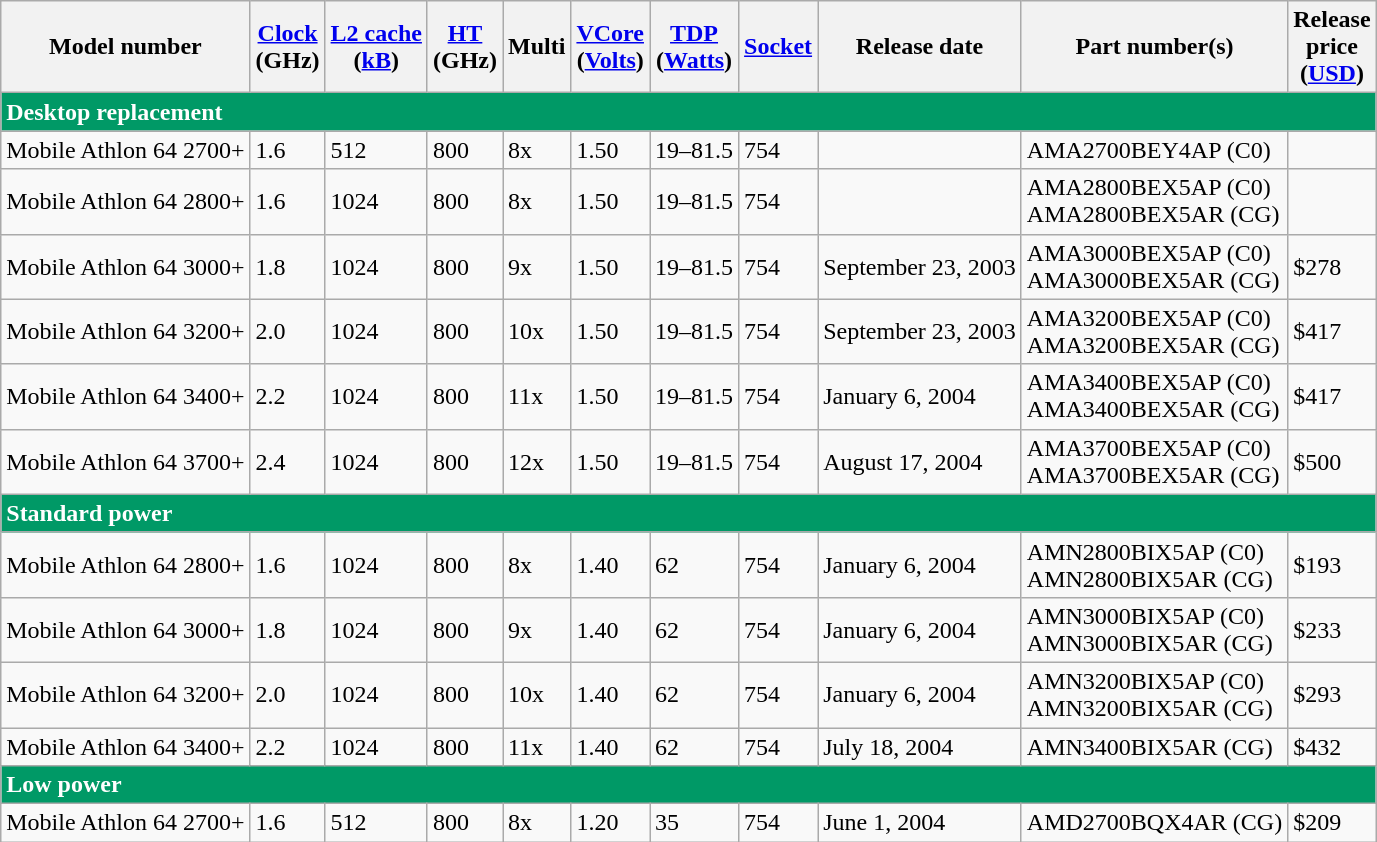<table class="wikitable">
<tr>
<th>Model number</th>
<th><a href='#'>Clock</a><br>(GHz)</th>
<th><a href='#'>L2 cache</a><br>(<a href='#'>kB</a>)</th>
<th><a href='#'>HT</a><br>(GHz)</th>
<th>Multi</th>
<th><a href='#'>VCore</a><br>(<a href='#'>Volts</a>)</th>
<th><a href='#'>TDP</a><br>(<a href='#'>Watts</a>)</th>
<th><a href='#'>Socket</a></th>
<th>Release date</th>
<th>Part number(s)</th>
<th>Release<br>price<br>(<a href='#'>USD</a>)</th>
</tr>
<tr>
<td align="left" colspan="11" style="background:#009966;color: white"><strong>Desktop replacement</strong></td>
</tr>
<tr>
<td>Mobile Athlon 64 2700+</td>
<td>1.6</td>
<td>512</td>
<td>800</td>
<td>8x</td>
<td>1.50</td>
<td>19–81.5</td>
<td>754</td>
<td></td>
<td>AMA2700BEY4AP (C0)</td>
<td></td>
</tr>
<tr>
<td>Mobile Athlon 64 2800+</td>
<td>1.6</td>
<td>1024</td>
<td>800</td>
<td>8x</td>
<td>1.50</td>
<td>19–81.5</td>
<td>754</td>
<td></td>
<td>AMA2800BEX5AP (C0)<br>AMA2800BEX5AR (CG)</td>
<td></td>
</tr>
<tr>
<td>Mobile Athlon 64 3000+</td>
<td>1.8</td>
<td>1024</td>
<td>800</td>
<td>9x</td>
<td>1.50</td>
<td>19–81.5</td>
<td>754</td>
<td>September 23, 2003</td>
<td>AMA3000BEX5AP (C0)<br>AMA3000BEX5AR (CG)</td>
<td>$278</td>
</tr>
<tr>
<td>Mobile Athlon 64 3200+</td>
<td>2.0</td>
<td>1024</td>
<td>800</td>
<td>10x</td>
<td>1.50</td>
<td>19–81.5</td>
<td>754</td>
<td>September 23, 2003</td>
<td>AMA3200BEX5AP (C0)<br>AMA3200BEX5AR (CG)</td>
<td>$417</td>
</tr>
<tr>
<td>Mobile Athlon 64 3400+</td>
<td>2.2</td>
<td>1024</td>
<td>800</td>
<td>11x</td>
<td>1.50</td>
<td>19–81.5</td>
<td>754</td>
<td>January 6, 2004</td>
<td>AMA3400BEX5AP (C0)<br>AMA3400BEX5AR (CG)</td>
<td>$417</td>
</tr>
<tr>
<td>Mobile Athlon 64 3700+</td>
<td>2.4</td>
<td>1024</td>
<td>800</td>
<td>12x</td>
<td>1.50</td>
<td>19–81.5</td>
<td>754</td>
<td>August 17, 2004</td>
<td>AMA3700BEX5AP (C0)<br>AMA3700BEX5AR (CG)</td>
<td>$500</td>
</tr>
<tr>
<td align="left" colspan="11" style="background:#009966;color: white"><strong>Standard power</strong></td>
</tr>
<tr>
<td>Mobile Athlon 64 2800+</td>
<td>1.6</td>
<td>1024</td>
<td>800</td>
<td>8x</td>
<td>1.40</td>
<td>62</td>
<td>754</td>
<td>January 6, 2004</td>
<td>AMN2800BIX5AP (C0)<br>AMN2800BIX5AR (CG)</td>
<td>$193</td>
</tr>
<tr>
<td>Mobile Athlon 64 3000+</td>
<td>1.8</td>
<td>1024</td>
<td>800</td>
<td>9x</td>
<td>1.40</td>
<td>62</td>
<td>754</td>
<td>January 6, 2004</td>
<td>AMN3000BIX5AP (C0)<br>AMN3000BIX5AR (CG)</td>
<td>$233</td>
</tr>
<tr>
<td>Mobile Athlon 64 3200+</td>
<td>2.0</td>
<td>1024</td>
<td>800</td>
<td>10x</td>
<td>1.40</td>
<td>62</td>
<td>754</td>
<td>January 6, 2004</td>
<td>AMN3200BIX5AP (C0)<br>AMN3200BIX5AR (CG)</td>
<td>$293</td>
</tr>
<tr>
<td>Mobile Athlon 64 3400+</td>
<td>2.2</td>
<td>1024</td>
<td>800</td>
<td>11x</td>
<td>1.40</td>
<td>62</td>
<td>754</td>
<td>July 18, 2004</td>
<td>AMN3400BIX5AR (CG)</td>
<td>$432</td>
</tr>
<tr>
<td align="left" colspan="11" style="background:#009966;color: white"><strong>Low power</strong></td>
</tr>
<tr>
<td>Mobile Athlon 64 2700+</td>
<td>1.6</td>
<td>512</td>
<td>800</td>
<td>8x</td>
<td>1.20</td>
<td>35</td>
<td>754</td>
<td>June 1, 2004</td>
<td>AMD2700BQX4AR (CG)</td>
<td>$209</td>
</tr>
</table>
